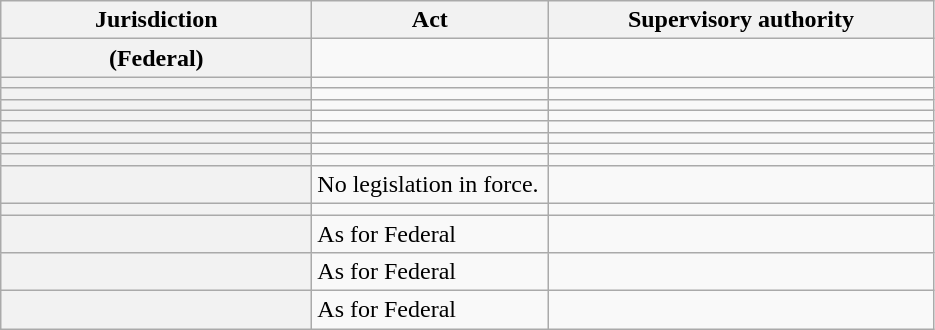<table class="wikitable">
<tr>
<th scope="col" width="200">Jurisdiction</th>
<th scope="col" width="150">Act</th>
<th scope="col" width="250">Supervisory authority</th>
</tr>
<tr valign="top">
<th scope="row" align="left"> (Federal)</th>
<td></td>
<td></td>
</tr>
<tr valign="top">
<th scope="row" align="left"></th>
<td></td>
<td></td>
</tr>
<tr valign="top">
<th scope="row" align="left"></th>
<td></td>
<td></td>
</tr>
<tr valign="top">
<th scope="row" align="left"></th>
<td></td>
<td></td>
</tr>
<tr valign="top">
<th scope="row" align="left"></th>
<td></td>
<td></td>
</tr>
<tr valign="top">
<th scope="row" align="left"></th>
<td></td>
<td></td>
</tr>
<tr valign="top">
<th scope="row" align="left"></th>
<td></td>
<td></td>
</tr>
<tr valign="top">
<th scope="row" align="left"></th>
<td></td>
<td></td>
</tr>
<tr valign="top">
<th scope="row" align="left"></th>
<td></td>
<td></td>
</tr>
<tr valign="top">
<th scope="row" align="left"></th>
<td>No legislation in force. </td>
<td></td>
</tr>
<tr valign="top">
<th scope="row" align="left"></th>
<td></td>
<td></td>
</tr>
<tr valign="top">
<th scope="row" align="left"></th>
<td>As for Federal</td>
<td></td>
</tr>
<tr valign="top">
<th scope="row" align="left"></th>
<td>As for Federal</td>
<td></td>
</tr>
<tr valign="top">
<th scope="row" align="left"></th>
<td>As for Federal</td>
<td></td>
</tr>
</table>
